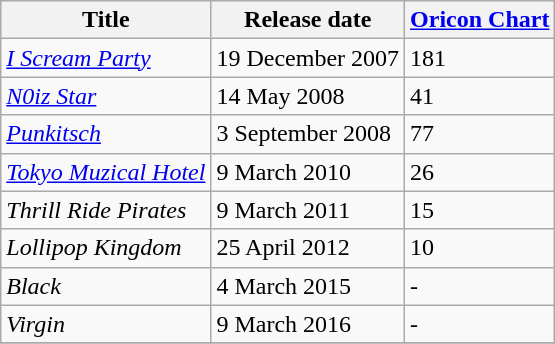<table class="wikitable">
<tr>
<th>Title</th>
<th>Release date</th>
<th><a href='#'>Oricon Chart</a></th>
</tr>
<tr>
<td><em><a href='#'>I Scream Party</a></em></td>
<td>19 December 2007</td>
<td>181</td>
</tr>
<tr>
<td><em><a href='#'>N0iz Star</a></em></td>
<td>14 May 2008</td>
<td>41</td>
</tr>
<tr>
<td><em><a href='#'>Punkitsch</a></em></td>
<td>3 September 2008</td>
<td>77</td>
</tr>
<tr>
<td><em><a href='#'>Tokyo Muzical Hotel</a></em></td>
<td>9 March 2010</td>
<td>26</td>
</tr>
<tr>
<td><em>Thrill Ride Pirates</em></td>
<td>9 March 2011</td>
<td>15</td>
</tr>
<tr>
<td><em>Lollipop Kingdom</em></td>
<td>25 April 2012</td>
<td>10</td>
</tr>
<tr>
<td><em>Black</em></td>
<td>4 March 2015</td>
<td>-</td>
</tr>
<tr>
<td><em>Virgin</em></td>
<td>9 March 2016</td>
<td>-</td>
</tr>
<tr>
</tr>
</table>
